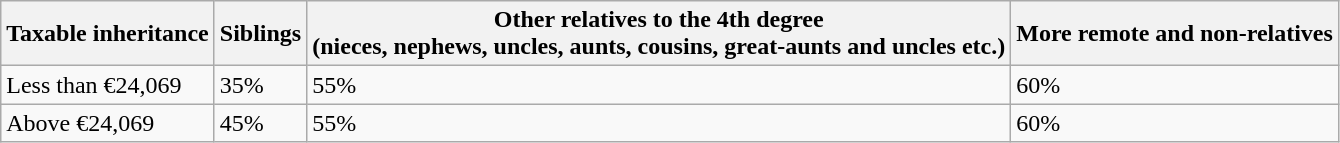<table class="wikitable">
<tr>
<th>Taxable inheritance</th>
<th>Siblings</th>
<th>Other relatives to the 4th degree<br>(nieces, nephews, uncles, aunts, cousins, great-aunts and uncles etc.)</th>
<th>More remote and non-relatives</th>
</tr>
<tr>
<td>Less than €24,069</td>
<td>35%</td>
<td>55%</td>
<td>60%</td>
</tr>
<tr>
<td>Above €24,069</td>
<td>45%</td>
<td>55%</td>
<td>60%</td>
</tr>
</table>
